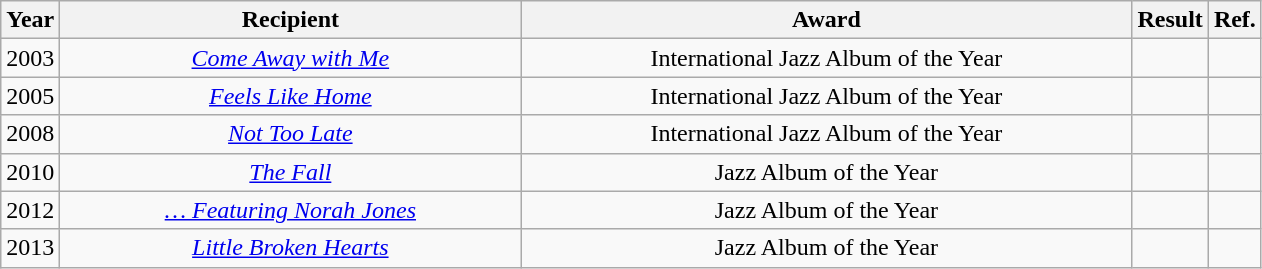<table class="wikitable">
<tr>
<th width="5">Year</th>
<th style="width:300px;">Recipient</th>
<th style="width:400px;">Award</th>
<th width="10">Result</th>
<th width:"5%">Ref.</th>
</tr>
<tr>
<td style="text-align:center;">2003</td>
<td style="text-align:center;"><em><a href='#'>Come Away with Me</a></em></td>
<td style="text-align:center;">International Jazz Album of the Year</td>
<td></td>
<td></td>
</tr>
<tr>
<td style="text-align:center;">2005</td>
<td style="text-align:center;"><em><a href='#'>Feels Like Home</a></em></td>
<td style="text-align:center;">International Jazz Album of the Year</td>
<td></td>
<td></td>
</tr>
<tr>
<td style="text-align:center;">2008</td>
<td style="text-align:center;"><em><a href='#'>Not Too Late</a></em></td>
<td style="text-align:center;">International Jazz Album of the Year</td>
<td></td>
<td></td>
</tr>
<tr>
<td style="text-align:center;">2010</td>
<td style="text-align:center;"><em><a href='#'>The Fall</a></em></td>
<td style="text-align:center;">Jazz Album of the Year</td>
<td></td>
<td></td>
</tr>
<tr>
<td style="text-align:center;">2012</td>
<td style="text-align:center;"><em><a href='#'>… Featuring Norah Jones</a></em></td>
<td style="text-align:center;">Jazz Album of the Year</td>
<td></td>
<td></td>
</tr>
<tr>
<td style="text-align:center;">2013</td>
<td style="text-align:center;"><em><a href='#'>Little Broken Hearts</a></em></td>
<td style="text-align:center;">Jazz Album of the Year</td>
<td></td>
<td></td>
</tr>
</table>
